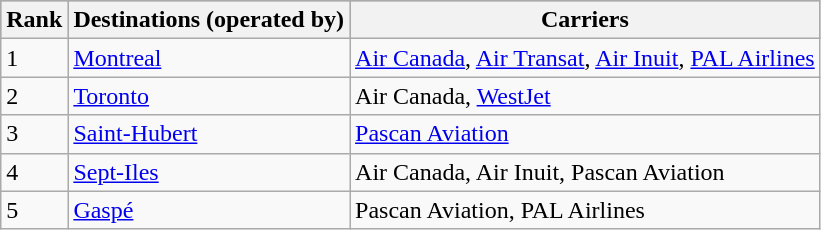<table class="wikitable sortable"; align=center;">
<tr style="background:darkgrey;">
<th>Rank</th>
<th>Destinations (operated by)</th>
<th>Carriers</th>
</tr>
<tr>
<td>1</td>
<td><a href='#'>Montreal</a></td>
<td><a href='#'>Air Canada</a>, <a href='#'>Air Transat</a>, <a href='#'>Air Inuit</a>, <a href='#'>PAL Airlines</a></td>
</tr>
<tr>
<td>2</td>
<td><a href='#'>Toronto</a></td>
<td>Air Canada, <a href='#'>WestJet</a></td>
</tr>
<tr>
<td>3</td>
<td><a href='#'>Saint-Hubert</a></td>
<td><a href='#'>Pascan Aviation</a></td>
</tr>
<tr>
<td>4</td>
<td><a href='#'>Sept-Iles</a></td>
<td>Air Canada, Air Inuit, Pascan Aviation</td>
</tr>
<tr>
<td>5</td>
<td><a href='#'>Gaspé</a></td>
<td>Pascan Aviation, PAL Airlines</td>
</tr>
</table>
